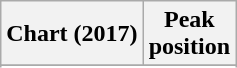<table class="wikitable sortable plainrowheaders" style="text-align:center">
<tr>
<th scope="col">Chart (2017)</th>
<th scope="col">Peak<br>position</th>
</tr>
<tr>
</tr>
<tr>
</tr>
</table>
